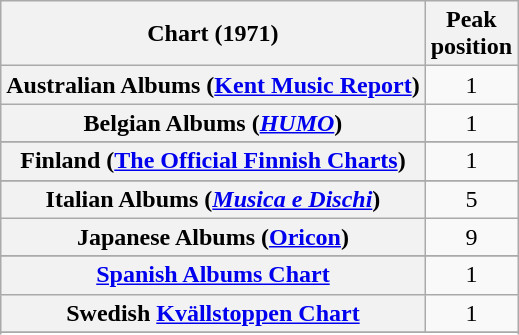<table class="wikitable sortable plainrowheaders">
<tr>
<th>Chart (1971)</th>
<th>Peak<br>position</th>
</tr>
<tr>
<th scope="row">Australian Albums (<a href='#'>Kent Music Report</a>)</th>
<td align="center">1</td>
</tr>
<tr>
<th scope="row">Belgian Albums (<em><a href='#'>HUMO</a></em>)</th>
<td align="center">1</td>
</tr>
<tr>
</tr>
<tr>
</tr>
<tr>
<th scope="row">Finland (<a href='#'>The Official Finnish Charts</a>)</th>
<td align="center">1</td>
</tr>
<tr>
</tr>
<tr>
<th scope="row">Italian Albums (<em><a href='#'>Musica e Dischi</a></em>)</th>
<td align="center">5</td>
</tr>
<tr>
<th scope="row">Japanese Albums (<a href='#'>Oricon</a>)</th>
<td align="center">9</td>
</tr>
<tr>
</tr>
<tr>
<th scope="row"><a href='#'>Spanish Albums Chart</a></th>
<td align="center">1</td>
</tr>
<tr>
<th scope="row">Swedish <a href='#'>Kvällstoppen Chart</a></th>
<td align="center">1</td>
</tr>
<tr>
</tr>
<tr>
</tr>
</table>
